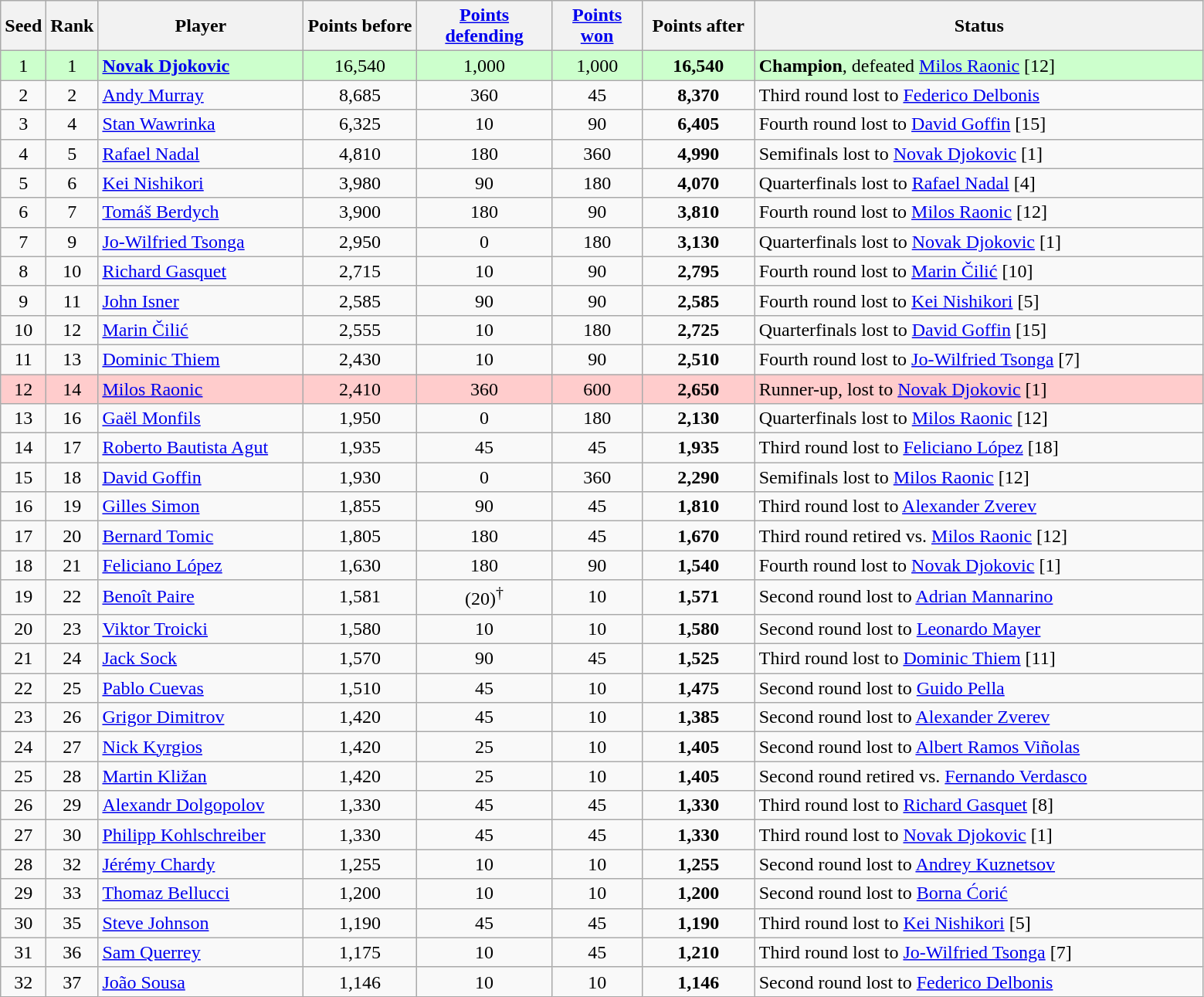<table class="wikitable sortable">
<tr>
<th style="width:30px;">Seed</th>
<th style="width:30px;">Rank</th>
<th style="width:170px;">Player</th>
<th style="width:90px;">Points before</th>
<th style="width:110px;"><a href='#'>Points defending</a></th>
<th style="width:70px;"><a href='#'>Points won</a></th>
<th style="width:90px;">Points after</th>
<th style="width:380px;">Status</th>
</tr>
<tr style="background:#cfc;">
<td style="text-align:center;">1</td>
<td style="text-align:center;">1</td>
<td> <strong><a href='#'>Novak Djokovic</a></strong></td>
<td style="text-align:center;">16,540</td>
<td style="text-align:center;">1,000</td>
<td style="text-align:center;">1,000</td>
<td style="text-align:center;"><strong>16,540</strong></td>
<td><strong>Champion</strong>, defeated  <a href='#'>Milos Raonic</a> [12]</td>
</tr>
<tr>
<td style="text-align:center;">2</td>
<td style="text-align:center;">2</td>
<td> <a href='#'>Andy Murray</a></td>
<td style="text-align:center;">8,685</td>
<td style="text-align:center;">360</td>
<td style="text-align:center;">45</td>
<td style="text-align:center;"><strong>8,370</strong></td>
<td>Third round lost to  <a href='#'>Federico Delbonis</a></td>
</tr>
<tr>
<td style="text-align:center;">3</td>
<td style="text-align:center;">4</td>
<td> <a href='#'>Stan Wawrinka</a></td>
<td style="text-align:center;">6,325</td>
<td style="text-align:center;">10</td>
<td style="text-align:center;">90</td>
<td style="text-align:center;"><strong>6,405</strong></td>
<td>Fourth round lost to  <a href='#'>David Goffin</a> [15]</td>
</tr>
<tr>
<td style="text-align:center;">4</td>
<td style="text-align:center;">5</td>
<td> <a href='#'>Rafael Nadal</a></td>
<td style="text-align:center;">4,810</td>
<td style="text-align:center;">180</td>
<td style="text-align:center;">360</td>
<td style="text-align:center;"><strong>4,990</strong></td>
<td>Semifinals lost to  <a href='#'>Novak Djokovic</a> [1]</td>
</tr>
<tr>
<td style="text-align:center;">5</td>
<td style="text-align:center;">6</td>
<td> <a href='#'>Kei Nishikori</a></td>
<td style="text-align:center;">3,980</td>
<td style="text-align:center;">90</td>
<td style="text-align:center;">180</td>
<td style="text-align:center;"><strong>4,070</strong></td>
<td>Quarterfinals lost to  <a href='#'>Rafael Nadal</a> [4]</td>
</tr>
<tr>
<td style="text-align:center;">6</td>
<td style="text-align:center;">7</td>
<td> <a href='#'>Tomáš Berdych</a></td>
<td style="text-align:center;">3,900</td>
<td style="text-align:center;">180</td>
<td style="text-align:center;">90</td>
<td style="text-align:center;"><strong>3,810</strong></td>
<td>Fourth round lost to  <a href='#'>Milos Raonic</a> [12]</td>
</tr>
<tr>
<td style="text-align:center;">7</td>
<td style="text-align:center;">9</td>
<td> <a href='#'>Jo-Wilfried Tsonga</a></td>
<td style="text-align:center;">2,950</td>
<td style="text-align:center;">0</td>
<td style="text-align:center;">180</td>
<td style="text-align:center;"><strong>3,130</strong></td>
<td>Quarterfinals lost to  <a href='#'>Novak Djokovic</a> [1]</td>
</tr>
<tr>
<td style="text-align:center;">8</td>
<td style="text-align:center;">10</td>
<td> <a href='#'>Richard Gasquet</a></td>
<td style="text-align:center;">2,715</td>
<td style="text-align:center;">10</td>
<td style="text-align:center;">90</td>
<td style="text-align:center;"><strong>2,795</strong></td>
<td>Fourth round lost to  <a href='#'>Marin Čilić</a> [10]</td>
</tr>
<tr>
<td style="text-align:center;">9</td>
<td style="text-align:center;">11</td>
<td> <a href='#'>John Isner</a></td>
<td style="text-align:center;">2,585</td>
<td style="text-align:center;">90</td>
<td style="text-align:center;">90</td>
<td style="text-align:center;"><strong>2,585</strong></td>
<td>Fourth round lost to  <a href='#'>Kei Nishikori</a> [5]</td>
</tr>
<tr>
<td style="text-align:center;">10</td>
<td style="text-align:center;">12</td>
<td> <a href='#'>Marin Čilić</a></td>
<td style="text-align:center;">2,555</td>
<td style="text-align:center;">10</td>
<td style="text-align:center;">180</td>
<td style="text-align:center;"><strong>2,725</strong></td>
<td>Quarterfinals lost to  <a href='#'>David Goffin</a> [15]</td>
</tr>
<tr>
<td style="text-align:center;">11</td>
<td style="text-align:center;">13</td>
<td> <a href='#'>Dominic Thiem</a></td>
<td style="text-align:center;">2,430</td>
<td style="text-align:center;">10</td>
<td style="text-align:center;">90</td>
<td style="text-align:center;"><strong>2,510</strong></td>
<td>Fourth round lost to  <a href='#'>Jo-Wilfried Tsonga</a> [7]</td>
</tr>
<tr style="background:#fcc;">
<td style="text-align:center;">12</td>
<td style="text-align:center;">14</td>
<td> <a href='#'>Milos Raonic</a></td>
<td style="text-align:center;">2,410</td>
<td style="text-align:center;">360</td>
<td style="text-align:center;">600</td>
<td style="text-align:center;"><strong>2,650</strong></td>
<td>Runner-up, lost to  <a href='#'>Novak Djokovic</a> [1]</td>
</tr>
<tr>
<td style="text-align:center;">13</td>
<td style="text-align:center;">16</td>
<td> <a href='#'>Gaël Monfils</a></td>
<td style="text-align:center;">1,950</td>
<td style="text-align:center;">0</td>
<td style="text-align:center;">180</td>
<td style="text-align:center;"><strong>2,130</strong></td>
<td>Quarterfinals lost to  <a href='#'>Milos Raonic</a> [12]</td>
</tr>
<tr>
<td style="text-align:center;">14</td>
<td style="text-align:center;">17</td>
<td> <a href='#'>Roberto Bautista Agut</a></td>
<td style="text-align:center;">1,935</td>
<td style="text-align:center;">45</td>
<td style="text-align:center;">45</td>
<td style="text-align:center;"><strong>1,935</strong></td>
<td>Third round lost to  <a href='#'>Feliciano López</a> [18]</td>
</tr>
<tr>
<td style="text-align:center;">15</td>
<td style="text-align:center;">18</td>
<td> <a href='#'>David Goffin</a></td>
<td style="text-align:center;">1,930</td>
<td style="text-align:center;">0</td>
<td style="text-align:center;">360</td>
<td style="text-align:center;"><strong>2,290</strong></td>
<td>Semifinals lost to  <a href='#'>Milos Raonic</a> [12]</td>
</tr>
<tr>
<td style="text-align:center;">16</td>
<td style="text-align:center;">19</td>
<td> <a href='#'>Gilles Simon</a></td>
<td style="text-align:center;">1,855</td>
<td style="text-align:center;">90</td>
<td style="text-align:center;">45</td>
<td style="text-align:center;"><strong>1,810</strong></td>
<td>Third round lost to  <a href='#'>Alexander Zverev</a></td>
</tr>
<tr>
<td style="text-align:center;">17</td>
<td style="text-align:center;">20</td>
<td> <a href='#'>Bernard Tomic</a></td>
<td style="text-align:center;">1,805</td>
<td style="text-align:center;">180</td>
<td style="text-align:center;">45</td>
<td style="text-align:center;"><strong>1,670</strong></td>
<td>Third round retired vs.  <a href='#'>Milos Raonic</a> [12]</td>
</tr>
<tr>
<td style="text-align:center;">18</td>
<td style="text-align:center;">21</td>
<td> <a href='#'>Feliciano López</a></td>
<td style="text-align:center;">1,630</td>
<td style="text-align:center;">180</td>
<td style="text-align:center;">90</td>
<td style="text-align:center;"><strong>1,540</strong></td>
<td>Fourth round lost to  <a href='#'>Novak Djokovic</a> [1]</td>
</tr>
<tr>
<td style="text-align:center;">19</td>
<td style="text-align:center;">22</td>
<td> <a href='#'>Benoît Paire</a></td>
<td style="text-align:center;">1,581</td>
<td style="text-align:center;">(20)<sup>†</sup></td>
<td style="text-align:center;">10</td>
<td style="text-align:center;"><strong>1,571</strong></td>
<td>Second round lost to  <a href='#'>Adrian Mannarino</a></td>
</tr>
<tr>
<td style="text-align:center;">20</td>
<td style="text-align:center;">23</td>
<td> <a href='#'>Viktor Troicki</a></td>
<td style="text-align:center;">1,580</td>
<td style="text-align:center;">10</td>
<td style="text-align:center;">10</td>
<td style="text-align:center;"><strong>1,580</strong></td>
<td>Second round lost to  <a href='#'>Leonardo Mayer</a></td>
</tr>
<tr>
<td style="text-align:center;">21</td>
<td style="text-align:center;">24</td>
<td> <a href='#'>Jack Sock</a></td>
<td style="text-align:center;">1,570</td>
<td style="text-align:center;">90</td>
<td style="text-align:center;">45</td>
<td style="text-align:center;"><strong>1,525</strong></td>
<td>Third round lost to  <a href='#'>Dominic Thiem</a> [11]</td>
</tr>
<tr>
<td style="text-align:center;">22</td>
<td style="text-align:center;">25</td>
<td> <a href='#'>Pablo Cuevas</a></td>
<td style="text-align:center;">1,510</td>
<td style="text-align:center;">45</td>
<td style="text-align:center;">10</td>
<td style="text-align:center;"><strong>1,475</strong></td>
<td>Second round lost to  <a href='#'>Guido Pella</a></td>
</tr>
<tr>
<td style="text-align:center;">23</td>
<td style="text-align:center;">26</td>
<td> <a href='#'>Grigor Dimitrov</a></td>
<td style="text-align:center;">1,420</td>
<td style="text-align:center;">45</td>
<td style="text-align:center;">10</td>
<td style="text-align:center;"><strong>1,385</strong></td>
<td>Second round lost to  <a href='#'>Alexander Zverev</a></td>
</tr>
<tr>
<td style="text-align:center;">24</td>
<td style="text-align:center;">27</td>
<td> <a href='#'>Nick Kyrgios</a></td>
<td style="text-align:center;">1,420</td>
<td style="text-align:center;">25</td>
<td style="text-align:center;">10</td>
<td style="text-align:center;"><strong>1,405</strong></td>
<td>Second round lost to  <a href='#'>Albert Ramos Viñolas</a></td>
</tr>
<tr>
<td style="text-align:center;">25</td>
<td style="text-align:center;">28</td>
<td> <a href='#'>Martin Kližan</a></td>
<td style="text-align:center;">1,420</td>
<td style="text-align:center;">25</td>
<td style="text-align:center;">10</td>
<td style="text-align:center;"><strong>1,405</strong></td>
<td>Second round retired vs.  <a href='#'>Fernando Verdasco</a></td>
</tr>
<tr>
<td style="text-align:center;">26</td>
<td style="text-align:center;">29</td>
<td> <a href='#'>Alexandr Dolgopolov</a></td>
<td style="text-align:center;">1,330</td>
<td style="text-align:center;">45</td>
<td style="text-align:center;">45</td>
<td style="text-align:center;"><strong>1,330 </strong></td>
<td>Third round lost to  <a href='#'>Richard Gasquet</a> [8]</td>
</tr>
<tr>
<td style="text-align:center;">27</td>
<td style="text-align:center;">30</td>
<td> <a href='#'>Philipp Kohlschreiber</a></td>
<td style="text-align:center;">1,330</td>
<td style="text-align:center;">45</td>
<td style="text-align:center;">45</td>
<td style="text-align:center;"><strong>1,330</strong></td>
<td>Third round lost to  <a href='#'>Novak Djokovic</a> [1]</td>
</tr>
<tr>
<td style="text-align:center;">28</td>
<td style="text-align:center;">32</td>
<td> <a href='#'>Jérémy Chardy</a></td>
<td style="text-align:center;">1,255</td>
<td style="text-align:center;">10</td>
<td style="text-align:center;">10</td>
<td style="text-align:center;"><strong>1,255</strong></td>
<td>Second round lost to  <a href='#'>Andrey Kuznetsov</a></td>
</tr>
<tr>
<td style="text-align:center;">29</td>
<td style="text-align:center;">33</td>
<td> <a href='#'>Thomaz Bellucci</a></td>
<td style="text-align:center;">1,200</td>
<td style="text-align:center;">10</td>
<td style="text-align:center;">10</td>
<td style="text-align:center;"><strong>1,200</strong></td>
<td>Second round lost to  <a href='#'>Borna Ćorić</a></td>
</tr>
<tr>
<td style="text-align:center;">30</td>
<td style="text-align:center;">35</td>
<td> <a href='#'>Steve Johnson</a></td>
<td style="text-align:center;">1,190</td>
<td style="text-align:center;">45</td>
<td style="text-align:center;">45</td>
<td style="text-align:center;"><strong>1,190</strong></td>
<td>Third round lost to  <a href='#'>Kei Nishikori</a> [5]</td>
</tr>
<tr>
<td style="text-align:center;">31</td>
<td style="text-align:center;">36</td>
<td> <a href='#'>Sam Querrey</a></td>
<td style="text-align:center;">1,175</td>
<td style="text-align:center;">10</td>
<td style="text-align:center;">45</td>
<td style="text-align:center;"><strong>1,210</strong></td>
<td>Third round lost to  <a href='#'>Jo-Wilfried Tsonga</a> [7]</td>
</tr>
<tr>
<td style="text-align:center;">32</td>
<td style="text-align:center;">37</td>
<td> <a href='#'>João Sousa</a></td>
<td style="text-align:center;">1,146</td>
<td style="text-align:center;">10</td>
<td style="text-align:center;">10</td>
<td style="text-align:center;"><strong>1,146</strong></td>
<td>Second round lost to  <a href='#'>Federico Delbonis</a></td>
</tr>
</table>
